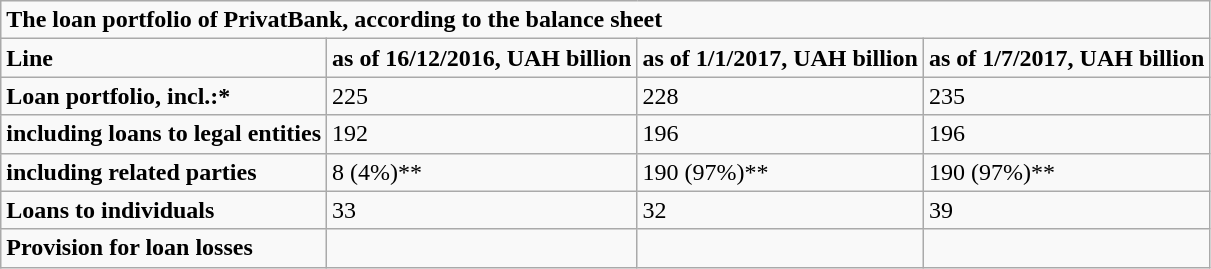<table class="wikitable">
<tr>
<td colspan="4"><strong>The loan portfolio of PrivatBank,  according to the balance sheet</strong></td>
</tr>
<tr>
<td><strong>Line</strong></td>
<td><strong>as of 16/12/2016, UAH  billion</strong></td>
<td><strong>as of 1/1/2017, UAH billion</strong></td>
<td><strong>as of 1/7/2017, UAH billion</strong></td>
</tr>
<tr>
<td><strong>Loan portfolio, incl.:*</strong></td>
<td>225</td>
<td>228</td>
<td>235</td>
</tr>
<tr>
<td><strong>including loans to legal  entities</strong></td>
<td>192</td>
<td>196</td>
<td>196</td>
</tr>
<tr>
<td><strong>including related parties</strong></td>
<td>8 (4%)**</td>
<td>190 (97%)**</td>
<td>190 (97%)**</td>
</tr>
<tr>
<td><strong>Loans to individuals</strong></td>
<td>33</td>
<td>32</td>
<td>39</td>
</tr>
<tr>
<td><strong>Provision for loan losses</strong></td>
<td></td>
<td></td>
<td></td>
</tr>
</table>
